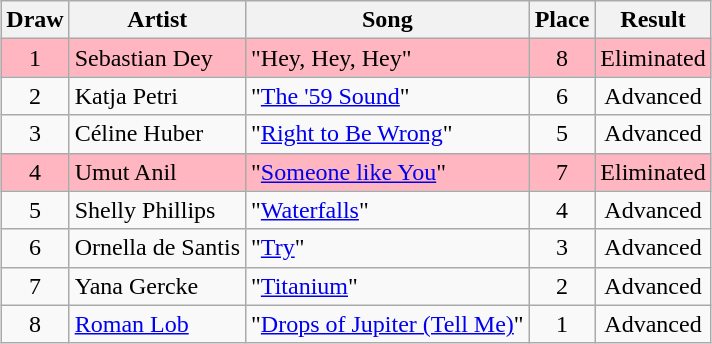<table class="wikitable plainrowheaders" style="margin: 1em auto 1em auto; text-align:center;">
<tr>
<th>Draw</th>
<th>Artist</th>
<th>Song </th>
<th>Place</th>
<th>Result</th>
</tr>
<tr style="background:lightpink;">
<td>1</td>
<td align="left">Sebastian Dey</td>
<td align="left">"Hey, Hey, Hey" </td>
<td>8</td>
<td>Eliminated</td>
</tr>
<tr>
<td>2</td>
<td align="left">Katja Petri</td>
<td align="left">"<a href='#'>The '59 Sound</a>" </td>
<td>6</td>
<td>Advanced</td>
</tr>
<tr>
<td>3</td>
<td align="left">Céline Huber</td>
<td align="left">"<a href='#'>Right to Be Wrong</a>" </td>
<td>5</td>
<td>Advanced</td>
</tr>
<tr style="background:lightpink;">
<td>4</td>
<td align="left">Umut Anil</td>
<td align="left">"<a href='#'>Someone like You</a>" </td>
<td>7</td>
<td>Eliminated</td>
</tr>
<tr>
<td>5</td>
<td align="left">Shelly Phillips</td>
<td align="left">"<a href='#'>Waterfalls</a>" </td>
<td>4</td>
<td>Advanced</td>
</tr>
<tr>
<td>6</td>
<td align="left">Ornella de Santis</td>
<td align="left">"<a href='#'>Try</a>" </td>
<td>3</td>
<td>Advanced</td>
</tr>
<tr>
<td>7</td>
<td align="left">Yana Gercke</td>
<td align="left">"<a href='#'>Titanium</a>" </td>
<td>2</td>
<td>Advanced</td>
</tr>
<tr>
<td>8</td>
<td align="left"><a href='#'>Roman Lob</a></td>
<td align="left">"<a href='#'>Drops of Jupiter (Tell Me)</a>" </td>
<td>1</td>
<td>Advanced</td>
</tr>
</table>
